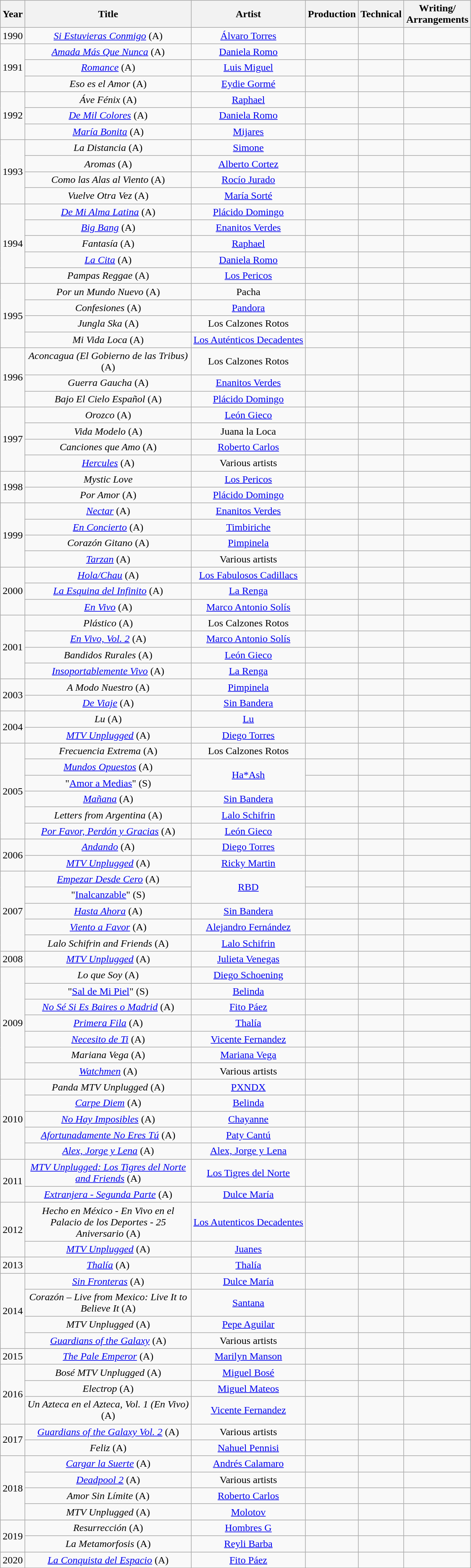<table style="text-align:center;" class="wikitable plainrowheaders">
<tr>
<th scope="col">Year</th>
<th scope="col" style="width:16em;">Title</th>
<th scope="col">Artist</th>
<th scope="col">Production</th>
<th scope="col">Technical</th>
<th scope="col">Writing/<br>Arrangements</th>
</tr>
<tr>
<td>1990</td>
<td><em><a href='#'>Si Estuvieras Conmigo</a></em> (A)</td>
<td><a href='#'>Álvaro Torres</a></td>
<td></td>
<td></td>
<td></td>
</tr>
<tr>
<td rowspan="3">1991</td>
<td><em><a href='#'>Amada Más Que Nunca</a></em> (A)</td>
<td><a href='#'>Daniela Romo</a></td>
<td></td>
<td></td>
<td></td>
</tr>
<tr>
<td><em><a href='#'>Romance</a></em> (A)</td>
<td><a href='#'>Luis Miguel</a></td>
<td></td>
<td></td>
<td></td>
</tr>
<tr>
<td><em>Eso es el Amor</em> (A)</td>
<td><a href='#'>Eydie Gormé</a></td>
<td></td>
<td></td>
<td></td>
</tr>
<tr>
<td rowspan="3">1992</td>
<td><em>Áve Fénix</em> (A)</td>
<td><a href='#'>Raphael</a></td>
<td></td>
<td></td>
<td></td>
</tr>
<tr>
<td><em><a href='#'>De Mil Colores</a></em> (A)</td>
<td><a href='#'>Daniela Romo</a></td>
<td></td>
<td></td>
<td></td>
</tr>
<tr>
<td><em><a href='#'>María Bonita</a></em> (A)</td>
<td><a href='#'>Mijares</a></td>
<td></td>
<td></td>
<td></td>
</tr>
<tr>
<td rowspan="4">1993</td>
<td><em>La Distancia</em> (A)</td>
<td><a href='#'>Simone</a></td>
<td></td>
<td></td>
<td></td>
</tr>
<tr>
<td><em>Aromas</em> (A)</td>
<td><a href='#'>Alberto Cortez</a></td>
<td></td>
<td></td>
<td></td>
</tr>
<tr>
<td><em>Como las Alas al Viento</em> (A)</td>
<td><a href='#'>Rocío Jurado</a></td>
<td></td>
<td></td>
<td></td>
</tr>
<tr>
<td><em>Vuelve Otra Vez</em> (A)</td>
<td><a href='#'>María Sorté</a></td>
<td></td>
<td></td>
<td></td>
</tr>
<tr>
<td rowspan="5">1994</td>
<td><em><a href='#'>De Mi Alma Latina</a></em> (A)</td>
<td><a href='#'>Plácido Domingo</a></td>
<td></td>
<td></td>
<td></td>
</tr>
<tr>
<td><em><a href='#'>Big Bang</a></em> (A)</td>
<td><a href='#'>Enanitos Verdes</a></td>
<td></td>
<td></td>
<td></td>
</tr>
<tr>
<td><em>Fantasía</em>  (A)</td>
<td><a href='#'>Raphael</a></td>
<td></td>
<td></td>
<td></td>
</tr>
<tr>
<td><em><a href='#'>La Cita</a></em> (A)</td>
<td><a href='#'>Daniela Romo</a></td>
<td></td>
<td></td>
<td></td>
</tr>
<tr>
<td><em>Pampas Reggae</em> (A)</td>
<td><a href='#'>Los Pericos</a></td>
<td></td>
<td></td>
<td></td>
</tr>
<tr>
<td rowspan="4">1995</td>
<td><em>Por un Mundo Nuevo</em> (A)</td>
<td>Pacha</td>
<td></td>
<td></td>
<td></td>
</tr>
<tr>
<td><em>Confesiones</em> (A)</td>
<td><a href='#'>Pandora</a></td>
<td></td>
<td></td>
<td></td>
</tr>
<tr>
<td><em>Jungla Ska</em> (A)</td>
<td>Los Calzones Rotos</td>
<td></td>
<td></td>
<td></td>
</tr>
<tr>
<td><em>Mi Vida Loca</em> (A)</td>
<td><a href='#'>Los Auténticos Decadentes</a></td>
<td></td>
<td></td>
<td></td>
</tr>
<tr>
<td rowspan="3">1996</td>
<td><em>Aconcagua (El Gobierno de las Tribus)</em> (A)</td>
<td>Los Calzones Rotos</td>
<td></td>
<td></td>
<td></td>
</tr>
<tr>
<td><em>Guerra Gaucha</em> (A)</td>
<td><a href='#'>Enanitos Verdes</a></td>
<td></td>
<td></td>
<td></td>
</tr>
<tr>
<td><em>Bajo El Cielo Español</em> (A)</td>
<td><a href='#'>Plácido Domingo</a></td>
<td></td>
<td></td>
<td></td>
</tr>
<tr>
<td rowspan="4">1997</td>
<td><em>Orozco</em> (A)</td>
<td><a href='#'>León Gieco</a></td>
<td></td>
<td></td>
<td></td>
</tr>
<tr>
<td><em>Vida Modelo</em> (A)</td>
<td>Juana la Loca</td>
<td></td>
<td></td>
<td></td>
</tr>
<tr>
<td><em>Canciones que Amo</em> (A)</td>
<td><a href='#'>Roberto Carlos</a></td>
<td></td>
<td></td>
<td></td>
</tr>
<tr>
<td><em><a href='#'>Hercules</a></em> (A)</td>
<td>Various artists</td>
<td></td>
<td></td>
<td></td>
</tr>
<tr>
<td rowspan="2">1998</td>
<td><em>Mystic Love</em></td>
<td><a href='#'>Los Pericos</a></td>
<td></td>
<td></td>
<td></td>
</tr>
<tr>
<td><em>Por Amor</em> (A)</td>
<td><a href='#'>Plácido Domingo</a></td>
<td></td>
<td></td>
<td></td>
</tr>
<tr>
<td rowspan="4">1999</td>
<td><em><a href='#'>Nectar</a></em> (A)</td>
<td><a href='#'>Enanitos Verdes</a></td>
<td></td>
<td></td>
<td></td>
</tr>
<tr>
<td><em><a href='#'>En Concierto</a></em> (A)</td>
<td><a href='#'>Timbiriche</a></td>
<td></td>
<td></td>
<td></td>
</tr>
<tr>
<td><em>Corazón Gitano</em> (A)</td>
<td><a href='#'>Pimpinela</a></td>
<td></td>
<td></td>
<td></td>
</tr>
<tr>
<td><em><a href='#'>Tarzan</a></em> (A)</td>
<td>Various artists</td>
<td></td>
<td></td>
<td></td>
</tr>
<tr>
<td rowspan="3">2000</td>
<td><em><a href='#'>Hola/Chau</a></em> (A)</td>
<td><a href='#'>Los Fabulosos Cadillacs</a></td>
<td></td>
<td></td>
<td></td>
</tr>
<tr>
<td><em><a href='#'>La Esquina del Infinito</a></em> (A)</td>
<td><a href='#'>La Renga</a></td>
<td></td>
<td></td>
<td></td>
</tr>
<tr>
<td><em><a href='#'>En Vivo</a></em> (A)</td>
<td><a href='#'>Marco Antonio Solís</a></td>
<td></td>
<td></td>
<td></td>
</tr>
<tr>
<td rowspan="4">2001</td>
<td><em>Plástico</em> (A)</td>
<td>Los Calzones Rotos</td>
<td></td>
<td></td>
<td></td>
</tr>
<tr>
<td><em><a href='#'>En Vivo, Vol. 2</a></em> (A)</td>
<td><a href='#'>Marco Antonio Solís</a></td>
<td></td>
<td></td>
<td></td>
</tr>
<tr>
<td><em>Bandidos Rurales</em> (A)</td>
<td><a href='#'>León Gieco</a></td>
<td></td>
<td></td>
<td></td>
</tr>
<tr>
<td><em><a href='#'>Insoportablemente Vivo</a></em> (A)</td>
<td><a href='#'>La Renga</a></td>
<td></td>
<td></td>
<td></td>
</tr>
<tr>
<td rowspan="2">2003</td>
<td><em>A Modo Nuestro</em> (A)</td>
<td><a href='#'>Pimpinela</a></td>
<td></td>
<td></td>
<td></td>
</tr>
<tr>
<td><em><a href='#'>De Viaje</a></em> (A)</td>
<td><a href='#'>Sin Bandera</a></td>
<td></td>
<td></td>
<td></td>
</tr>
<tr>
<td rowspan="2">2004</td>
<td><em>Lu</em> (A)</td>
<td><a href='#'>Lu</a></td>
<td></td>
<td></td>
<td></td>
</tr>
<tr>
<td><em><a href='#'>MTV Unplugged</a></em> (A)</td>
<td><a href='#'>Diego Torres</a></td>
<td></td>
<td></td>
<td></td>
</tr>
<tr>
<td rowspan="6">2005</td>
<td><em>Frecuencia Extrema</em> (A)</td>
<td>Los Calzones Rotos</td>
<td></td>
<td></td>
<td></td>
</tr>
<tr>
<td><em><a href='#'>Mundos Opuestos</a></em> (A)</td>
<td rowspan="2"><a href='#'>Ha*Ash</a></td>
<td></td>
<td></td>
<td></td>
</tr>
<tr>
<td>"<a href='#'>Amor a Medias</a>" (S)</td>
<td></td>
<td></td>
<td></td>
</tr>
<tr>
<td><em><a href='#'>Mañana</a></em> (A)</td>
<td><a href='#'>Sin Bandera</a></td>
<td></td>
<td></td>
<td></td>
</tr>
<tr>
<td><em>Letters from Argentina</em> (A)</td>
<td><a href='#'>Lalo Schifrin</a></td>
<td></td>
<td></td>
<td></td>
</tr>
<tr>
<td><em><a href='#'>Por Favor, Perdón y Gracias</a></em> (A)</td>
<td><a href='#'>León Gieco</a></td>
<td></td>
<td></td>
<td></td>
</tr>
<tr>
<td rowspan="2">2006</td>
<td><em><a href='#'>Andando</a></em> (A)</td>
<td><a href='#'>Diego Torres</a></td>
<td></td>
<td></td>
<td></td>
</tr>
<tr>
<td><em><a href='#'>MTV Unplugged</a></em> (A)</td>
<td><a href='#'>Ricky Martin</a></td>
<td></td>
<td></td>
<td></td>
</tr>
<tr>
<td rowspan="5">2007</td>
<td><em><a href='#'>Empezar Desde Cero</a></em> (A)</td>
<td rowspan="2"><a href='#'>RBD</a></td>
<td></td>
<td></td>
<td></td>
</tr>
<tr>
<td>"<a href='#'>Inalcanzable</a>" (S)</td>
<td></td>
<td></td>
<td></td>
</tr>
<tr>
<td><em><a href='#'>Hasta Ahora</a></em> (A)</td>
<td><a href='#'>Sin Bandera</a></td>
<td></td>
<td></td>
<td></td>
</tr>
<tr>
<td><em><a href='#'>Viento a Favor</a></em> (A)</td>
<td><a href='#'>Alejandro Fernández</a></td>
<td></td>
<td></td>
<td></td>
</tr>
<tr>
<td><em>Lalo Schifrin and Friends</em> (A)</td>
<td><a href='#'>Lalo Schifrin</a></td>
<td></td>
<td></td>
<td></td>
</tr>
<tr>
<td>2008</td>
<td><em><a href='#'>MTV Unplugged</a></em> (A)</td>
<td><a href='#'>Julieta Venegas</a></td>
<td></td>
<td></td>
<td></td>
</tr>
<tr>
<td rowspan="7">2009</td>
<td><em>Lo que Soy</em> (A)</td>
<td><a href='#'>Diego Schoening</a></td>
<td></td>
<td></td>
<td></td>
</tr>
<tr>
<td>"<a href='#'>Sal de Mi Piel</a>" (S)</td>
<td><a href='#'>Belinda</a></td>
<td></td>
<td></td>
<td></td>
</tr>
<tr>
<td><em><a href='#'>No Sé Si Es Baires o Madrid</a></em> (A)</td>
<td><a href='#'>Fito Páez</a></td>
<td></td>
<td></td>
<td></td>
</tr>
<tr>
<td><em><a href='#'>Primera Fila</a></em> (A)</td>
<td><a href='#'>Thalía</a></td>
<td></td>
<td></td>
<td></td>
</tr>
<tr>
<td><em><a href='#'>Necesito de Ti</a></em> (A)</td>
<td><a href='#'>Vicente Fernandez</a></td>
<td></td>
<td></td>
<td></td>
</tr>
<tr>
<td><em>Mariana Vega</em> (A)</td>
<td><a href='#'>Mariana Vega</a></td>
<td></td>
<td></td>
<td></td>
</tr>
<tr>
<td><em><a href='#'>Watchmen</a></em> (A)</td>
<td>Various artists</td>
<td></td>
<td></td>
<td></td>
</tr>
<tr>
<td rowspan="5">2010</td>
<td><em>Panda MTV Unplugged</em> (A)</td>
<td><a href='#'>PXNDX</a></td>
<td></td>
<td></td>
<td></td>
</tr>
<tr>
<td><em><a href='#'>Carpe Diem</a></em> (A)</td>
<td><a href='#'>Belinda</a></td>
<td></td>
<td></td>
<td></td>
</tr>
<tr>
<td><em><a href='#'>No Hay Imposibles</a></em> (A)</td>
<td><a href='#'>Chayanne</a></td>
<td></td>
<td></td>
<td></td>
</tr>
<tr>
<td><em><a href='#'>Afortunadamente No Eres Tú</a></em> (A)</td>
<td><a href='#'>Paty Cantú</a></td>
<td></td>
<td></td>
<td></td>
</tr>
<tr>
<td><em><a href='#'>Alex, Jorge y Lena</a></em> (A)</td>
<td><a href='#'>Alex, Jorge y Lena</a></td>
<td></td>
<td></td>
<td></td>
</tr>
<tr>
<td rowspan="2">2011</td>
<td><em><a href='#'>MTV Unplugged: Los Tigres del Norte and Friends</a></em> (A)</td>
<td><a href='#'>Los Tigres del Norte</a></td>
<td></td>
<td></td>
<td></td>
</tr>
<tr>
<td><em><a href='#'>Extranjera - Segunda Parte</a></em> (A)</td>
<td><a href='#'>Dulce María</a></td>
<td></td>
<td></td>
<td></td>
</tr>
<tr>
<td rowspan="2">2012</td>
<td><em>Hecho en México - En Vivo en el Palacio de los Deportes - 25 Aniversario</em> (A)</td>
<td><a href='#'>Los Autenticos Decadentes</a></td>
<td></td>
<td></td>
<td></td>
</tr>
<tr>
<td><em><a href='#'>MTV Unplugged</a></em> (A)</td>
<td><a href='#'>Juanes</a></td>
<td></td>
<td></td>
<td></td>
</tr>
<tr>
<td>2013</td>
<td><em><a href='#'>Thalía</a></em> (A)</td>
<td><a href='#'>Thalía</a></td>
<td></td>
<td></td>
<td></td>
</tr>
<tr>
<td rowspan="4">2014</td>
<td><em><a href='#'>Sin Fronteras</a></em> (A)</td>
<td><a href='#'>Dulce María</a></td>
<td></td>
<td></td>
<td></td>
</tr>
<tr>
<td><em>Corazón – Live from Mexico: Live It to Believe It</em> (A)</td>
<td><a href='#'>Santana</a></td>
<td></td>
<td></td>
<td></td>
</tr>
<tr>
<td><em>MTV Unplugged</em> (A)</td>
<td><a href='#'>Pepe Aguilar</a></td>
<td></td>
<td></td>
<td></td>
</tr>
<tr>
<td><em><a href='#'>Guardians of the Galaxy</a></em> (A)</td>
<td>Various artists</td>
<td></td>
<td></td>
<td></td>
</tr>
<tr>
<td>2015</td>
<td><em><a href='#'>The Pale Emperor</a></em> (A)</td>
<td><a href='#'>Marilyn Manson</a></td>
<td></td>
<td></td>
<td></td>
</tr>
<tr>
<td rowspan="3">2016</td>
<td><em>Bosé MTV Unplugged</em> (A)</td>
<td><a href='#'>Miguel Bosé</a></td>
<td></td>
<td></td>
<td></td>
</tr>
<tr>
<td><em>Electrop</em> (A)</td>
<td><a href='#'>Miguel Mateos</a></td>
<td></td>
<td></td>
<td></td>
</tr>
<tr>
<td><em>Un Azteca en el Azteca, Vol. 1 (En Vivo)</em> (A)</td>
<td><a href='#'>Vicente Fernandez</a></td>
<td></td>
<td></td>
<td></td>
</tr>
<tr>
<td rowspan="2">2017</td>
<td><em><a href='#'>Guardians of the Galaxy Vol. 2</a></em> (A)</td>
<td>Various artists</td>
<td></td>
<td></td>
<td></td>
</tr>
<tr>
<td><em>Feliz</em> (A)</td>
<td><a href='#'>Nahuel Pennisi</a></td>
<td></td>
<td></td>
<td></td>
</tr>
<tr>
<td rowspan="4">2018</td>
<td><em><a href='#'>Cargar la Suerte</a></em> (A)</td>
<td><a href='#'>Andrés Calamaro</a></td>
<td></td>
<td></td>
<td></td>
</tr>
<tr>
<td><em><a href='#'>Deadpool 2</a></em> (A)</td>
<td>Various artists</td>
<td></td>
<td></td>
<td></td>
</tr>
<tr>
<td><em>Amor Sin Límite</em> (A)</td>
<td><a href='#'>Roberto Carlos</a></td>
<td></td>
<td></td>
<td></td>
</tr>
<tr>
<td><em>MTV Unplugged</em> (A)</td>
<td><a href='#'>Molotov</a></td>
<td></td>
<td></td>
<td></td>
</tr>
<tr>
<td rowspan="2">2019</td>
<td><em>Resurrección</em> (A)</td>
<td><a href='#'>Hombres G</a></td>
<td></td>
<td></td>
<td></td>
</tr>
<tr>
<td><em>La Metamorfosis</em> (A)</td>
<td><a href='#'>Reyli Barba</a></td>
<td></td>
<td></td>
<td></td>
</tr>
<tr>
<td>2020</td>
<td><em><a href='#'>La Conquista del Espacio</a></em> (A)</td>
<td><a href='#'>Fito Páez</a></td>
<td></td>
<td></td>
<td></td>
</tr>
<tr>
</tr>
</table>
